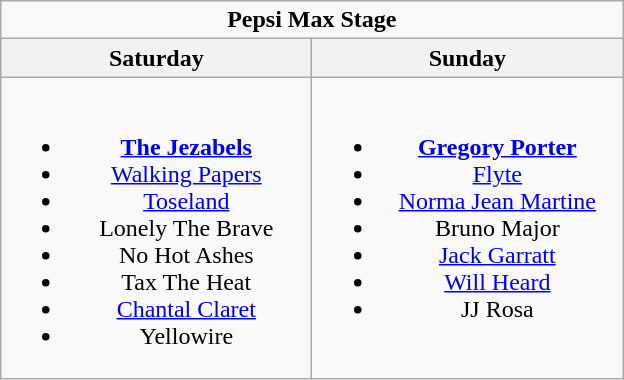<table class="wikitable">
<tr>
<td colspan="2" style="text-align:center;"><strong>Pepsi Max Stage</strong></td>
</tr>
<tr>
<th>Saturday</th>
<th>Sunday</th>
</tr>
<tr>
<td style="text-align:center; vertical-align:top; width:200px;"><br><ul><li><strong><a href='#'>The Jezabels</a></strong></li><li><a href='#'>Walking Papers</a></li><li><a href='#'>Toseland</a></li><li>Lonely The Brave</li><li>No Hot Ashes</li><li>Tax The Heat</li><li><a href='#'>Chantal Claret</a></li><li>Yellowire</li></ul></td>
<td style="text-align:center; vertical-align:top; width:200px;"><br><ul><li><strong><a href='#'>Gregory Porter</a></strong></li><li><a href='#'>Flyte</a></li><li><a href='#'>Norma Jean Martine</a></li><li>Bruno Major</li><li><a href='#'>Jack Garratt</a></li><li><a href='#'>Will Heard</a></li><li>JJ Rosa</li></ul></td>
</tr>
</table>
